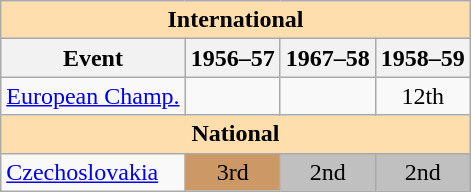<table class="wikitable" style="text-align:center">
<tr>
<th style="background-color: #ffdead; " colspan=4 align=center>International</th>
</tr>
<tr>
<th>Event</th>
<th>1956–57</th>
<th>1967–58</th>
<th>1958–59</th>
</tr>
<tr>
<td align=left><a href='#'>European Champ.</a></td>
<td></td>
<td></td>
<td>12th</td>
</tr>
<tr>
<th style="background-color: #ffdead; " colspan=4 align=center>National</th>
</tr>
<tr>
<td align=left><a href='#'>Czechoslovakia</a></td>
<td bgcolor=cc9966>3rd</td>
<td bgcolor=silver>2nd</td>
<td bgcolor=silver>2nd</td>
</tr>
</table>
